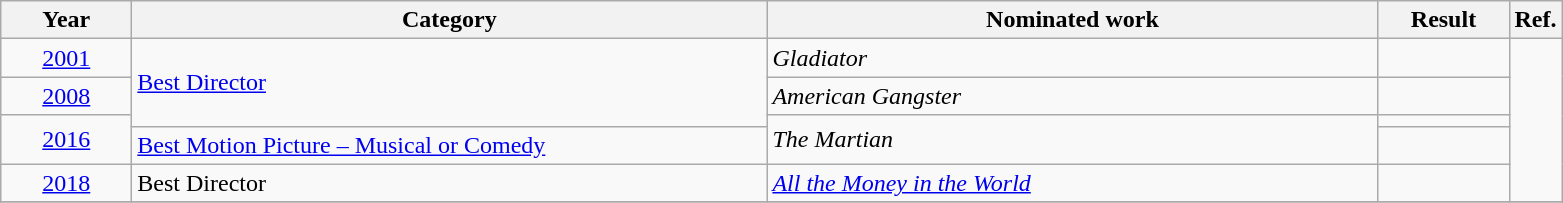<table class=wikitable>
<tr>
<th scope="col" style="width:5em;">Year</th>
<th scope="col" style="width:26em;">Category</th>
<th scope="col" style="width:25em;">Nominated work</th>
<th scope="col" style="width:5em;">Result</th>
<th>Ref.</th>
</tr>
<tr>
<td style="text-align:center;"><a href='#'>2001</a></td>
<td rowspan=3><a href='#'>Best Director</a></td>
<td><em>Gladiator</em></td>
<td></td>
<td rowspan=5></td>
</tr>
<tr>
<td style="text-align:center;"><a href='#'>2008</a></td>
<td><em>American Gangster</em></td>
<td></td>
</tr>
<tr>
<td style="text-align:center;", rowspan=2><a href='#'>2016</a></td>
<td rowspan=2><em>The Martian</em></td>
<td></td>
</tr>
<tr>
<td><a href='#'>Best Motion Picture – Musical or Comedy</a></td>
<td></td>
</tr>
<tr>
<td style="text-align:center;"><a href='#'>2018</a></td>
<td>Best Director</td>
<td><em><a href='#'>All the Money in the World</a></em></td>
<td></td>
</tr>
<tr>
</tr>
</table>
